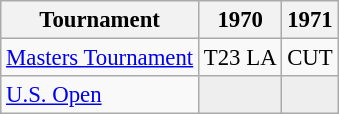<table class="wikitable" style="font-size:95%;text-align:center;">
<tr>
<th>Tournament</th>
<th>1970</th>
<th>1971</th>
</tr>
<tr>
<td align=left><a href='#'>Masters Tournament</a></td>
<td>T23 <span>LA</span></td>
<td>CUT</td>
</tr>
<tr>
<td align=left><a href='#'>U.S. Open</a></td>
<td style="background:#eeeeee;"></td>
<td style="background:#eeeeee;"></td>
</tr>
</table>
